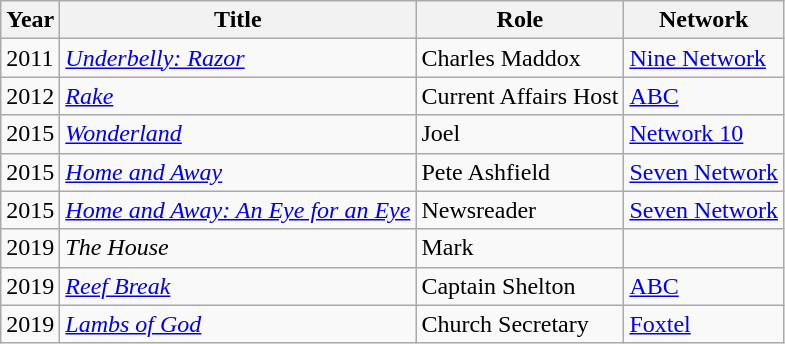<table class="wikitable plainrowheaders sortable">
<tr>
<th scope="col">Year</th>
<th scope="col">Title</th>
<th scope="col">Role</th>
<th scope="col">Network</th>
</tr>
<tr>
<td>2011</td>
<td><em><a href='#'>Underbelly: Razor</a></em></td>
<td>Charles Maddox</td>
<td><a href='#'>Nine Network</a></td>
</tr>
<tr>
<td>2012</td>
<td><a href='#'><em>Rake</em></a></td>
<td>Current Affairs Host</td>
<td><a href='#'>ABC</a></td>
</tr>
<tr>
<td>2015</td>
<td><a href='#'><em>Wonderland</em></a></td>
<td>Joel</td>
<td><a href='#'>Network 10</a></td>
</tr>
<tr>
<td>2015</td>
<td><em><a href='#'>Home and Away</a></em></td>
<td>Pete Ashfield</td>
<td><a href='#'>Seven Network</a></td>
</tr>
<tr>
<td>2015</td>
<td><em><a href='#'>Home and Away: An Eye for an Eye</a></em></td>
<td>Newsreader</td>
<td><a href='#'>Seven Network</a></td>
</tr>
<tr>
<td>2019</td>
<td><em>The House</em></td>
<td>Mark</td>
<td></td>
</tr>
<tr>
<td>2019</td>
<td><em><a href='#'>Reef Break</a></em></td>
<td>Captain Shelton</td>
<td><a href='#'>ABC</a></td>
</tr>
<tr>
<td>2019</td>
<td><em><a href='#'>Lambs of God</a></em></td>
<td>Church Secretary</td>
<td><a href='#'>Foxtel</a></td>
</tr>
</table>
